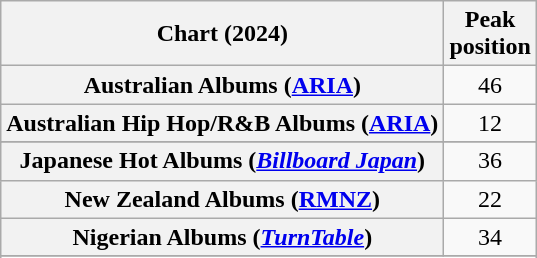<table class="wikitable sortable plainrowheaders" style="text-align:center">
<tr>
<th scope="col">Chart (2024)</th>
<th scope="col">Peak<br>position</th>
</tr>
<tr>
<th scope="row">Australian Albums (<a href='#'>ARIA</a>)</th>
<td>46</td>
</tr>
<tr>
<th scope="row">Australian Hip Hop/R&B Albums (<a href='#'>ARIA</a>)</th>
<td>12</td>
</tr>
<tr>
</tr>
<tr>
</tr>
<tr>
</tr>
<tr>
</tr>
<tr>
</tr>
<tr>
</tr>
<tr>
</tr>
<tr>
<th scope="row">Japanese Hot Albums (<em><a href='#'>Billboard Japan</a></em>)</th>
<td>36</td>
</tr>
<tr>
<th scope="row">New Zealand Albums (<a href='#'>RMNZ</a>)</th>
<td>22</td>
</tr>
<tr>
<th scope="row">Nigerian Albums (<a href='#'><em>TurnTable</em></a>)</th>
<td>34</td>
</tr>
<tr>
</tr>
<tr>
</tr>
<tr>
</tr>
<tr>
</tr>
<tr>
</tr>
<tr>
</tr>
<tr>
</tr>
<tr>
</tr>
</table>
